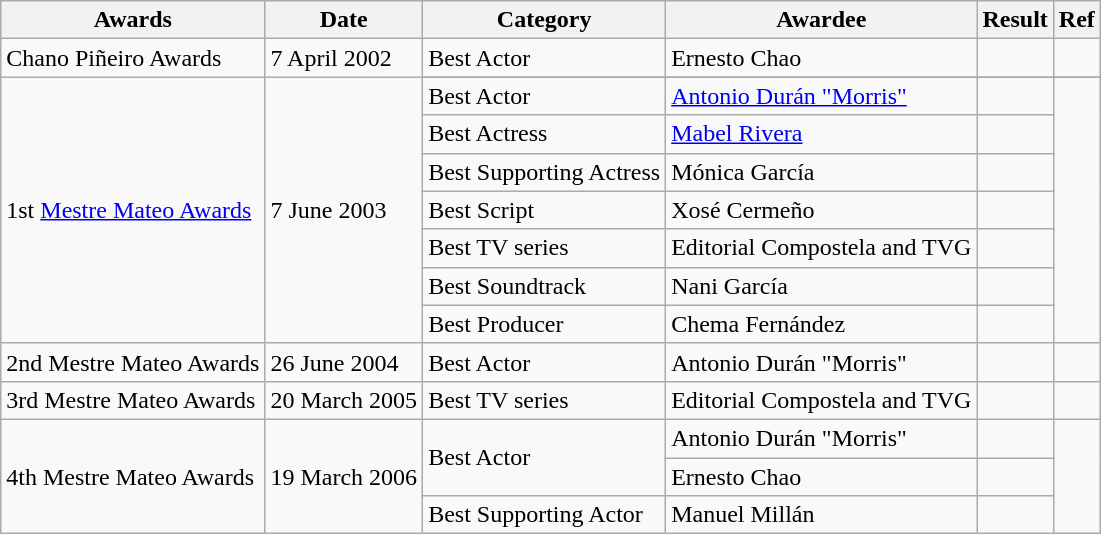<table class="wikitable">
<tr>
<th>Awards</th>
<th>Date</th>
<th>Category</th>
<th>Awardee</th>
<th>Result</th>
<th>Ref</th>
</tr>
<tr>
<td>Chano Piñeiro Awards</td>
<td>7 April 2002</td>
<td>Best Actor</td>
<td>Ernesto Chao</td>
<td></td>
<td></td>
</tr>
<tr>
<td rowspan="8">1st <a href='#'>Mestre Mateo Awards</a></td>
<td rowspan="8">7 June 2003</td>
</tr>
<tr>
<td>Best Actor</td>
<td><a href='#'>Antonio Durán "Morris"</a></td>
<td></td>
<td rowspan="7"></td>
</tr>
<tr>
<td>Best Actress</td>
<td><a href='#'>Mabel Rivera</a></td>
<td></td>
</tr>
<tr>
<td>Best Supporting Actress</td>
<td>Mónica García</td>
<td></td>
</tr>
<tr>
<td>Best Script</td>
<td>Xosé Cermeño</td>
<td></td>
</tr>
<tr>
<td>Best TV series</td>
<td>Editorial Compostela and TVG</td>
<td></td>
</tr>
<tr>
<td>Best Soundtrack</td>
<td>Nani García</td>
<td></td>
</tr>
<tr>
<td>Best Producer</td>
<td>Chema Fernández</td>
<td></td>
</tr>
<tr>
<td>2nd Mestre Mateo Awards</td>
<td>26 June 2004</td>
<td>Best Actor</td>
<td>Antonio Durán "Morris"</td>
<td></td>
<td></td>
</tr>
<tr>
<td>3rd Mestre Mateo Awards</td>
<td>20 March 2005</td>
<td>Best TV series</td>
<td>Editorial Compostela and TVG</td>
<td></td>
<td></td>
</tr>
<tr>
<td rowspan="3">4th Mestre Mateo Awards</td>
<td rowspan="3">19 March 2006</td>
<td rowspan="2">Best Actor</td>
<td>Antonio Durán "Morris"</td>
<td></td>
<td rowspan="3"></td>
</tr>
<tr>
<td>Ernesto Chao</td>
<td></td>
</tr>
<tr>
<td>Best Supporting Actor</td>
<td>Manuel Millán</td>
<td></td>
</tr>
</table>
